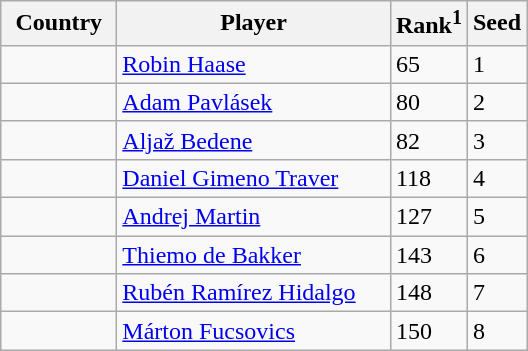<table class="sortable wikitable">
<tr>
<th width="70">Country</th>
<th width="175">Player</th>
<th>Rank<sup>1</sup></th>
<th>Seed</th>
</tr>
<tr>
<td></td>
<td><a href='#'>Robin Haase</a></td>
<td>65</td>
<td>1</td>
</tr>
<tr>
<td></td>
<td><a href='#'>Adam Pavlásek</a></td>
<td>80</td>
<td>2</td>
</tr>
<tr>
<td></td>
<td><a href='#'>Aljaž Bedene</a></td>
<td>82</td>
<td>3</td>
</tr>
<tr>
<td></td>
<td><a href='#'>Daniel Gimeno Traver</a></td>
<td>118</td>
<td>4</td>
</tr>
<tr>
<td></td>
<td><a href='#'>Andrej Martin</a></td>
<td>127</td>
<td>5</td>
</tr>
<tr>
<td></td>
<td><a href='#'>Thiemo de Bakker</a></td>
<td>143</td>
<td>6</td>
</tr>
<tr>
<td></td>
<td><a href='#'>Rubén Ramírez Hidalgo</a></td>
<td>148</td>
<td>7</td>
</tr>
<tr>
<td></td>
<td><a href='#'>Márton Fucsovics</a></td>
<td>150</td>
<td>8</td>
</tr>
</table>
